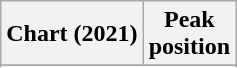<table class="wikitable sortable plainrowheaders" style="text-align:center">
<tr>
<th scope="col">Chart (2021)</th>
<th scope="col">Peak<br>position</th>
</tr>
<tr>
</tr>
<tr>
</tr>
<tr>
</tr>
</table>
